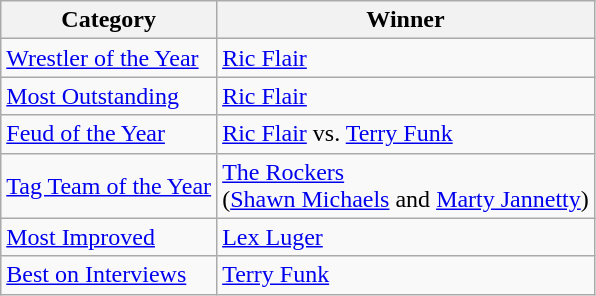<table class="wikitable">
<tr>
<th>Category</th>
<th>Winner</th>
</tr>
<tr>
<td><a href='#'>Wrestler of the Year</a></td>
<td><a href='#'>Ric Flair</a></td>
</tr>
<tr>
<td><a href='#'>Most Outstanding</a></td>
<td><a href='#'>Ric Flair</a></td>
</tr>
<tr>
<td><a href='#'>Feud of the Year</a></td>
<td><a href='#'>Ric Flair</a> vs. <a href='#'>Terry Funk</a></td>
</tr>
<tr>
<td><a href='#'>Tag Team of the Year</a></td>
<td><a href='#'>The Rockers</a><br>(<a href='#'>Shawn Michaels</a> and <a href='#'>Marty Jannetty</a>)</td>
</tr>
<tr>
<td><a href='#'>Most Improved</a></td>
<td><a href='#'>Lex Luger</a></td>
</tr>
<tr>
<td><a href='#'>Best on Interviews</a></td>
<td><a href='#'>Terry Funk</a></td>
</tr>
</table>
